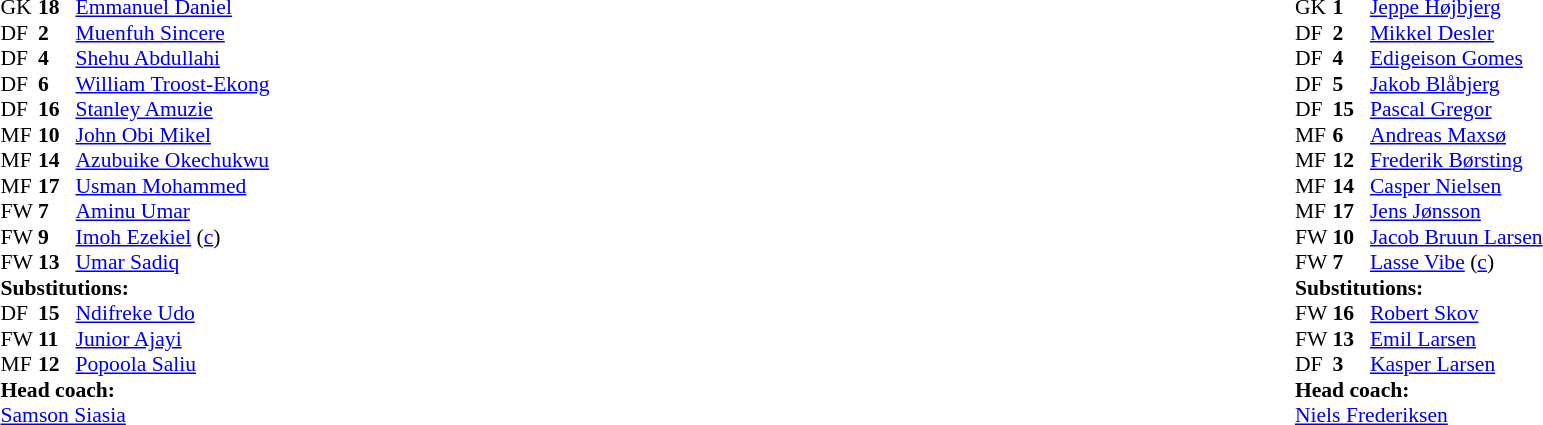<table width="100%">
<tr>
<td valign="top" width="50%"><br><table style="font-size: 90%" cellspacing="0" cellpadding="0">
<tr>
<th width="25"></th>
<th width="25"></th>
</tr>
<tr>
<td>GK</td>
<td><strong>18</strong></td>
<td><a href='#'>Emmanuel Daniel</a></td>
</tr>
<tr>
<td>DF</td>
<td><strong>2</strong></td>
<td><a href='#'>Muenfuh Sincere</a></td>
<td></td>
</tr>
<tr>
<td>DF</td>
<td><strong>4</strong></td>
<td><a href='#'>Shehu Abdullahi</a></td>
</tr>
<tr>
<td>DF</td>
<td><strong>6</strong></td>
<td><a href='#'>William Troost-Ekong</a></td>
</tr>
<tr>
<td>DF</td>
<td><strong>16</strong></td>
<td><a href='#'>Stanley Amuzie</a></td>
</tr>
<tr>
<td>MF</td>
<td><strong>10</strong></td>
<td><a href='#'>John Obi Mikel</a></td>
<td></td>
</tr>
<tr>
<td>MF</td>
<td><strong>14</strong></td>
<td><a href='#'>Azubuike Okechukwu</a></td>
<td></td>
<td></td>
</tr>
<tr>
<td>MF</td>
<td><strong>17</strong></td>
<td><a href='#'>Usman Mohammed</a></td>
<td></td>
</tr>
<tr>
<td>FW</td>
<td><strong>7</strong></td>
<td><a href='#'>Aminu Umar</a></td>
</tr>
<tr>
<td>FW</td>
<td><strong>9</strong></td>
<td><a href='#'>Imoh Ezekiel</a> (<a href='#'>c</a>)</td>
<td></td>
<td></td>
</tr>
<tr>
<td>FW</td>
<td><strong>13</strong></td>
<td><a href='#'>Umar Sadiq</a></td>
<td></td>
<td></td>
</tr>
<tr>
<td colspan=3><strong>Substitutions:</strong></td>
</tr>
<tr>
<td>DF</td>
<td><strong>15</strong></td>
<td><a href='#'>Ndifreke Udo</a></td>
<td></td>
<td></td>
</tr>
<tr>
<td>FW</td>
<td><strong>11</strong></td>
<td><a href='#'>Junior Ajayi</a></td>
<td></td>
<td></td>
</tr>
<tr>
<td>MF</td>
<td><strong>12</strong></td>
<td><a href='#'>Popoola Saliu</a></td>
<td></td>
<td></td>
</tr>
<tr>
<td colspan=3><strong>Head coach:</strong></td>
</tr>
<tr>
<td colspan=3><a href='#'>Samson Siasia</a></td>
</tr>
</table>
</td>
<td valign="top"></td>
<td valign="top" width="50%"><br><table style="font-size: 90%" cellspacing="0" cellpadding="0" align="center">
<tr>
<th width="25"></th>
<th width="25"></th>
</tr>
<tr>
<td>GK</td>
<td><strong>1</strong></td>
<td><a href='#'>Jeppe Højbjerg</a></td>
</tr>
<tr>
<td>DF</td>
<td><strong>2</strong></td>
<td><a href='#'>Mikkel Desler</a></td>
<td></td>
<td></td>
</tr>
<tr>
<td>DF</td>
<td><strong>4</strong></td>
<td><a href='#'>Edigeison Gomes</a></td>
</tr>
<tr>
<td>DF</td>
<td><strong>5</strong></td>
<td><a href='#'>Jakob Blåbjerg</a></td>
</tr>
<tr>
<td>DF</td>
<td><strong>15</strong></td>
<td><a href='#'>Pascal Gregor</a></td>
</tr>
<tr>
<td>MF</td>
<td><strong>6</strong></td>
<td><a href='#'>Andreas Maxsø</a></td>
</tr>
<tr>
<td>MF</td>
<td><strong>12</strong></td>
<td><a href='#'>Frederik Børsting</a></td>
<td></td>
<td></td>
</tr>
<tr>
<td>MF</td>
<td><strong>14</strong></td>
<td><a href='#'>Casper Nielsen</a></td>
</tr>
<tr>
<td>MF</td>
<td><strong>17</strong></td>
<td><a href='#'>Jens Jønsson</a></td>
</tr>
<tr>
<td>FW</td>
<td><strong>10</strong></td>
<td><a href='#'>Jacob Bruun Larsen</a></td>
<td></td>
<td></td>
</tr>
<tr>
<td>FW</td>
<td><strong>7</strong></td>
<td><a href='#'>Lasse Vibe</a> (<a href='#'>c</a>)</td>
</tr>
<tr>
<td colspan=3><strong>Substitutions:</strong></td>
</tr>
<tr>
<td>FW</td>
<td><strong>16</strong></td>
<td><a href='#'>Robert Skov</a></td>
<td></td>
<td></td>
</tr>
<tr>
<td>FW</td>
<td><strong>13</strong></td>
<td><a href='#'>Emil Larsen</a></td>
<td></td>
<td></td>
</tr>
<tr>
<td>DF</td>
<td><strong>3</strong></td>
<td><a href='#'>Kasper Larsen</a></td>
<td></td>
<td></td>
</tr>
<tr>
<td colspan=3><strong>Head coach:</strong></td>
</tr>
<tr>
<td colspan=3><a href='#'>Niels Frederiksen</a></td>
</tr>
</table>
</td>
</tr>
</table>
